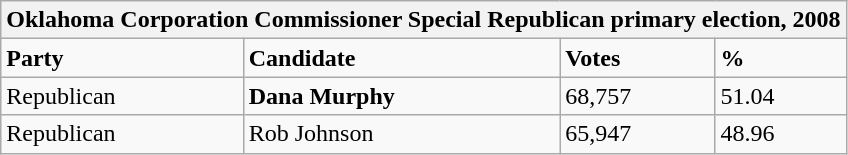<table class="wikitable">
<tr>
<th colspan="4">Oklahoma Corporation Commissioner Special Republican primary election, 2008</th>
</tr>
<tr>
<td><strong>Party</strong></td>
<td><strong>Candidate</strong></td>
<td><strong>Votes</strong></td>
<td><strong>%</strong></td>
</tr>
<tr>
<td>Republican</td>
<td><strong>Dana Murphy</strong></td>
<td>68,757</td>
<td>51.04</td>
</tr>
<tr>
<td>Republican</td>
<td>Rob Johnson</td>
<td>65,947</td>
<td>48.96</td>
</tr>
</table>
